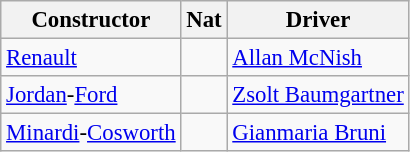<table class="wikitable" style="font-size: 95%">
<tr>
<th>Constructor</th>
<th>Nat</th>
<th>Driver</th>
</tr>
<tr>
<td><a href='#'>Renault</a></td>
<td></td>
<td><a href='#'>Allan McNish</a></td>
</tr>
<tr>
<td><a href='#'>Jordan</a>-<a href='#'>Ford</a></td>
<td></td>
<td><a href='#'>Zsolt Baumgartner</a></td>
</tr>
<tr>
<td><a href='#'>Minardi</a>-<a href='#'>Cosworth</a></td>
<td></td>
<td><a href='#'>Gianmaria Bruni</a></td>
</tr>
</table>
